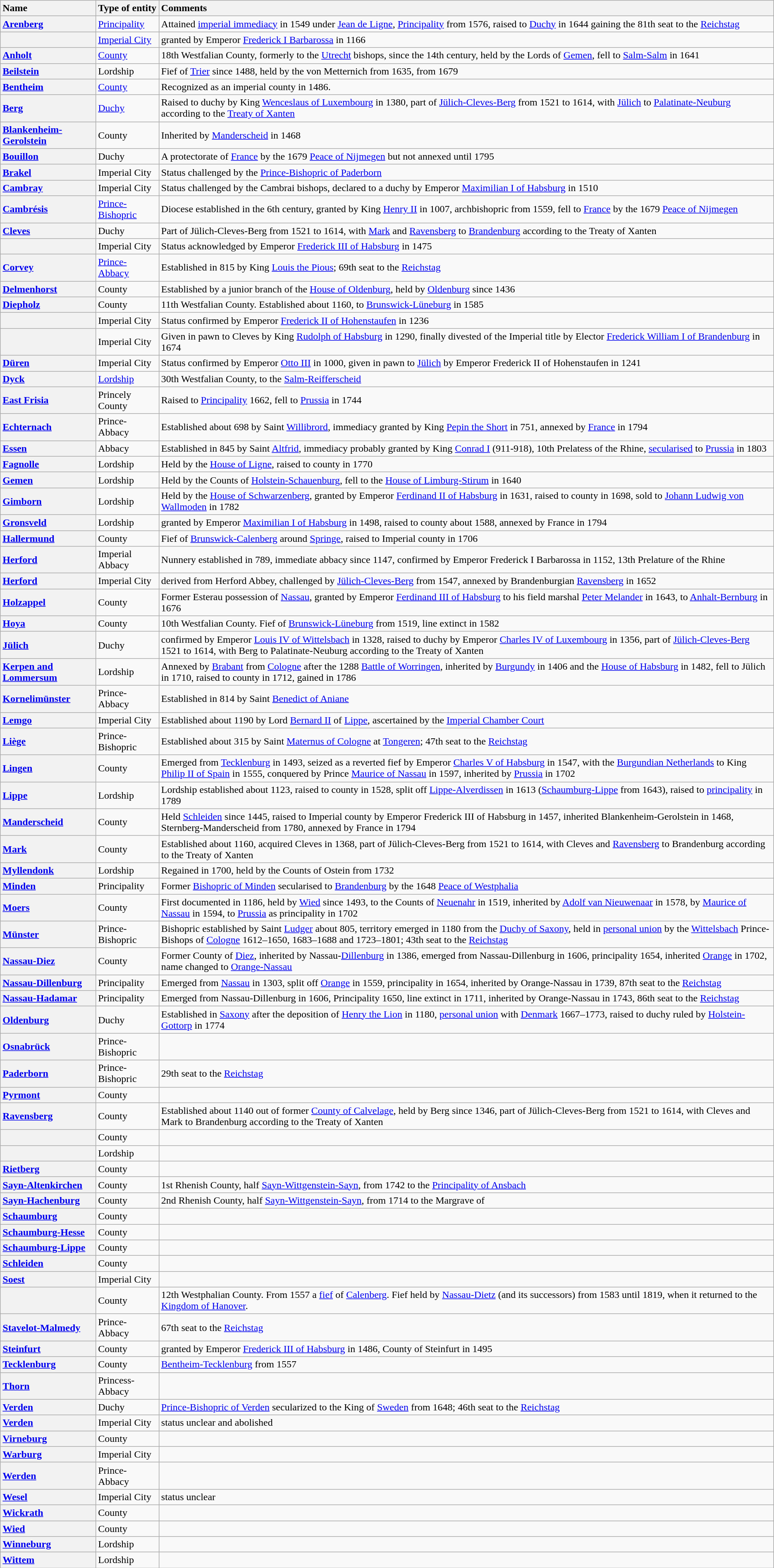<table class="wikitable">
<tr>
<th scope="col" style="text-align: left;">Name</th>
<th scope="col" style="text-align: left;">Type of entity</th>
<th scope="col" style="text-align: left;">Comments</th>
</tr>
<tr>
<th scope="row" style="text-align: left;"> <a href='#'>Arenberg</a></th>
<td><a href='#'>Principality</a></td>
<td>Attained <a href='#'>imperial immediacy</a> in 1549 under <a href='#'>Jean de Ligne</a>, <a href='#'>Principality</a> from 1576, raised to <a href='#'>Duchy</a> in 1644 gaining the 81th seat to the <a href='#'>Reichstag</a></td>
</tr>
<tr>
<th scope="row" style="text-align: left;"></th>
<td><a href='#'>Imperial City</a></td>
<td> granted by Emperor <a href='#'>Frederick I Barbarossa</a> in 1166</td>
</tr>
<tr>
<th scope="row" style="text-align: left;">  <a href='#'>Anholt</a></th>
<td><a href='#'>County</a></td>
<td>18th Westfalian County, formerly to the <a href='#'>Utrecht</a> bishops,  since the 14th century, held by the Lords of <a href='#'>Gemen</a>, fell to <a href='#'>Salm-Salm</a> in 1641</td>
</tr>
<tr>
<th scope="row" style="text-align: left;">  <a href='#'>Beilstein</a></th>
<td>Lordship</td>
<td>Fief of <a href='#'>Trier</a> since 1488, held by the  von Metternich from 1635,  from 1679</td>
</tr>
<tr>
<th scope="row" style="text-align: left;">  <a href='#'>Bentheim</a></th>
<td><a href='#'>County</a></td>
<td>Recognized as an imperial county in 1486.</td>
</tr>
<tr>
<th scope="row" style="text-align: left;">   <a href='#'>Berg</a></th>
<td><a href='#'>Duchy</a></td>
<td>Raised to duchy by King <a href='#'>Wenceslaus of Luxembourg</a> in 1380, part of <a href='#'>Jülich-Cleves-Berg</a> from 1521 to 1614, with <a href='#'>Jülich</a> to <a href='#'>Palatinate-Neuburg</a> according to the <a href='#'>Treaty of Xanten</a></td>
</tr>
<tr>
<th scope="row" style="text-align: left;">   <a href='#'>Blankenheim-Gerolstein</a></th>
<td>County</td>
<td>Inherited by <a href='#'>Manderscheid</a> in 1468</td>
</tr>
<tr>
<th scope="row" style="text-align: left;">   <a href='#'>Bouillon</a></th>
<td>Duchy</td>
<td>A protectorate of <a href='#'>France</a> by the 1679 <a href='#'>Peace of Nijmegen</a> but not annexed until 1795</td>
</tr>
<tr>
<th scope="row" style="text-align: left;">   <a href='#'>Brakel</a></th>
<td>Imperial City</td>
<td>Status challenged by the <a href='#'>Prince-Bishopric of Paderborn</a></td>
</tr>
<tr>
<th scope="row" style="text-align: left;">   <a href='#'>Cambray</a></th>
<td>Imperial City</td>
<td>Status challenged by the Cambrai bishops, declared to a duchy by Emperor <a href='#'>Maximilian I of Habsburg</a> in 1510</td>
</tr>
<tr>
<th scope="row" style="text-align: left;">   <a href='#'>Cambrésis</a></th>
<td><a href='#'>Prince-Bishopric</a></td>
<td>Diocese established in the 6th century,  granted by King <a href='#'>Henry II</a> in 1007, archbishopric from 1559, fell to <a href='#'>France</a> by the 1679 <a href='#'>Peace of Nijmegen</a></td>
</tr>
<tr>
<th scope="row" style="text-align: left;">   <a href='#'>Cleves</a></th>
<td>Duchy</td>
<td>Part of Jülich-Cleves-Berg from 1521 to 1614, with <a href='#'>Mark</a> and <a href='#'>Ravensberg</a> to <a href='#'>Brandenburg</a> according to the Treaty of Xanten</td>
</tr>
<tr>
<th scope="row" style="text-align: left;"></th>
<td>Imperial City</td>
<td>Status acknowledged by Emperor <a href='#'>Frederick III of Habsburg</a> in 1475</td>
</tr>
<tr>
<th scope="row" style="text-align: left;">   <a href='#'>Corvey</a></th>
<td><a href='#'>Prince-Abbacy</a></td>
<td>Established in 815 by King <a href='#'>Louis the Pious</a>; 69th seat to the <a href='#'>Reichstag</a></td>
</tr>
<tr>
<th scope="row" style="text-align: left;">   <a href='#'>Delmenhorst</a></th>
<td>County</td>
<td>Established by a junior branch of the <a href='#'>House of Oldenburg</a>, held by <a href='#'>Oldenburg</a> since 1436</td>
</tr>
<tr>
<th scope="row" style="text-align: left;">   <a href='#'>Diepholz</a></th>
<td>County</td>
<td>11th Westfalian County. Established about 1160, to <a href='#'>Brunswick-Lüneburg</a> in 1585</td>
</tr>
<tr>
<th scope="row" style="text-align: left;"></th>
<td>Imperial City</td>
<td>Status confirmed by Emperor <a href='#'>Frederick II of Hohenstaufen</a> in 1236</td>
</tr>
<tr>
<th scope="row" style="text-align: left;"></th>
<td>Imperial City</td>
<td>Given in pawn to Cleves by King <a href='#'>Rudolph of Habsburg</a> in 1290, finally divested of the Imperial title by Elector <a href='#'>Frederick William I of Brandenburg</a> in 1674</td>
</tr>
<tr>
<th scope="row" style="text-align: left;">   <a href='#'>Düren</a></th>
<td>Imperial City</td>
<td>Status confirmed by Emperor <a href='#'>Otto III</a> in 1000, given in pawn to <a href='#'>Jülich</a> by Emperor Frederick II of Hohenstaufen in 1241</td>
</tr>
<tr>
<th scope="row" style="text-align: left;"> <a href='#'>Dyck</a></th>
<td><a href='#'>Lordship</a></td>
<td>30th Westfalian County, to the <a href='#'>Salm-Reifferscheid</a></td>
</tr>
<tr>
<th scope="row" style="text-align: left;">   <a href='#'>East Frisia</a></th>
<td>Princely County</td>
<td>Raised to <a href='#'>Principality</a> 1662, fell to <a href='#'>Prussia</a> in 1744</td>
</tr>
<tr>
<th scope="row" style="text-align: left;">    <a href='#'>Echternach</a></th>
<td>Prince-Abbacy</td>
<td>Established about 698 by Saint <a href='#'>Willibrord</a>, immediacy granted by King <a href='#'>Pepin the Short</a> in 751, annexed by <a href='#'>France</a> in 1794</td>
</tr>
<tr>
<th scope="row" style="text-align: left;">   <a href='#'>Essen</a></th>
<td>Abbacy</td>
<td>Established in 845 by Saint <a href='#'>Altfrid</a>, immediacy probably granted by King <a href='#'>Conrad I</a> (911-918), 10th Prelatess of the Rhine, <a href='#'>secularised</a> to <a href='#'>Prussia</a> in 1803</td>
</tr>
<tr>
<th scope="row" style="text-align: left;">     <a href='#'>Fagnolle</a></th>
<td>Lordship</td>
<td>Held by the <a href='#'>House of Ligne</a>, raised to county in 1770</td>
</tr>
<tr>
<th scope="row" style="text-align: left;">     <a href='#'>Gemen</a></th>
<td>Lordship</td>
<td>Held by the Counts of <a href='#'>Holstein-Schauenburg</a>, fell to the <a href='#'>House of Limburg-Stirum</a> in 1640</td>
</tr>
<tr>
<th scope="row" style="text-align: left;"><a href='#'>Gimborn</a></th>
<td>Lordship</td>
<td>Held by the <a href='#'>House of Schwarzenberg</a>,  granted by Emperor <a href='#'>Ferdinand II of Habsburg</a> in 1631, raised to county in 1698, sold to <a href='#'>Johann Ludwig von Wallmoden</a> in 1782</td>
</tr>
<tr>
<th scope="row" style="text-align: left;">   <a href='#'>Gronsveld</a></th>
<td>Lordship</td>
<td> granted by Emperor <a href='#'>Maximilian I of Habsburg</a> in 1498, raised to county about 1588, annexed by France in 1794</td>
</tr>
<tr>
<th scope="row" style="text-align: left;">     <a href='#'>Hallermund</a></th>
<td>County</td>
<td>Fief of <a href='#'>Brunswick-Calenberg</a> around <a href='#'>Springe</a>, raised to Imperial county in 1706</td>
</tr>
<tr>
<th scope="row" style="text-align: left;">   <a href='#'>Herford</a></th>
<td>Imperial Abbacy</td>
<td>Nunnery established in 789, immediate abbacy since 1147, confirmed by Emperor Frederick I Barbarossa in 1152, 13th Prelature of the Rhine</td>
</tr>
<tr>
<th scope="row" style="text-align: left;">   <a href='#'>Herford</a></th>
<td>Imperial City</td>
<td> derived from Herford Abbey, challenged by <a href='#'>Jülich-Cleves-Berg</a> from 1547, annexed by Brandenburgian <a href='#'>Ravensberg</a> in 1652</td>
</tr>
<tr>
<th scope="row" style="text-align: left;">   <a href='#'>Holzappel</a></th>
<td>County</td>
<td>Former Esterau possession of <a href='#'>Nassau</a>, granted by Emperor <a href='#'>Ferdinand III of Habsburg</a> to his field marshal <a href='#'>Peter Melander</a> in 1643, to <a href='#'>Anhalt-Bernburg</a> in 1676</td>
</tr>
<tr>
<th scope="row" style="text-align: left;">   <a href='#'>Hoya</a></th>
<td>County</td>
<td>10th Westfalian County. Fief of <a href='#'>Brunswick-Lüneburg</a> from 1519, line extinct in 1582</td>
</tr>
<tr>
<th scope="row" style="text-align: left;">   <a href='#'>Jülich</a></th>
<td>Duchy</td>
<td> confirmed by Emperor <a href='#'>Louis IV of Wittelsbach</a> in 1328, raised to duchy by Emperor <a href='#'>Charles IV of Luxembourg</a> in 1356, part of <a href='#'>Jülich-Cleves-Berg</a> 1521 to 1614, with Berg to Palatinate-Neuburg according to the Treaty of Xanten</td>
</tr>
<tr>
<th scope="row" style="text-align: left;"> <a href='#'>Kerpen and Lommersum</a></th>
<td>Lordship</td>
<td>Annexed by <a href='#'>Brabant</a> from <a href='#'>Cologne</a> after the 1288 <a href='#'>Battle of Worringen</a>, inherited by <a href='#'>Burgundy</a> in 1406 and the <a href='#'>House of Habsburg</a> in 1482, fell to Jülich in 1710, raised to county in 1712, gained  in 1786</td>
</tr>
<tr>
<th scope="row" style="text-align: left;">   <a href='#'>Kornelimünster</a></th>
<td>Prince-Abbacy</td>
<td>Established in 814 by Saint <a href='#'>Benedict of Aniane</a></td>
</tr>
<tr>
<th scope="row" style="text-align: left;">   <a href='#'>Lemgo</a></th>
<td>Imperial City</td>
<td>Established about 1190 by Lord <a href='#'>Bernard II</a> of <a href='#'>Lippe</a>,  ascertained by the <a href='#'>Imperial Chamber Court</a></td>
</tr>
<tr>
<th scope="row" style="text-align: left;">   <a href='#'>Liège</a></th>
<td>Prince-Bishopric</td>
<td>Established about 315 by Saint <a href='#'>Maternus of Cologne</a> at <a href='#'>Tongeren</a>; 47th seat to the <a href='#'>Reichstag</a></td>
</tr>
<tr>
<th scope="row" style="text-align: left;">   <a href='#'>Lingen</a></th>
<td>County</td>
<td>Emerged from <a href='#'>Tecklenburg</a> in 1493, seized as a reverted fief by Emperor <a href='#'>Charles V of Habsburg</a> in 1547, with the <a href='#'>Burgundian Netherlands</a> to King <a href='#'>Philip II of Spain</a> in 1555, conquered by Prince <a href='#'>Maurice of Nassau</a> in 1597, inherited by <a href='#'>Prussia</a> in 1702</td>
</tr>
<tr>
<th scope="row" style="text-align: left;">   <a href='#'>Lippe</a></th>
<td>Lordship</td>
<td>Lordship established about 1123, raised to county in 1528, split off <a href='#'>Lippe-Alverdissen</a> in 1613 (<a href='#'>Schaumburg-Lippe</a> from 1643), raised to <a href='#'>principality</a> in 1789</td>
</tr>
<tr>
<th scope="row" style="text-align: left;">   <a href='#'>Manderscheid</a></th>
<td>County</td>
<td>Held <a href='#'>Schleiden</a> since 1445, raised to Imperial county by Emperor Frederick III of Habsburg in 1457, inherited Blankenheim-Gerolstein in 1468, Sternberg-Manderscheid from 1780, annexed by France in 1794</td>
</tr>
<tr>
<th scope="row" style="text-align: left;">   <a href='#'>Mark</a></th>
<td>County</td>
<td>Established about 1160, acquired Cleves in 1368, part of Jülich-Cleves-Berg from 1521 to 1614, with Cleves and <a href='#'>Ravensberg</a> to Brandenburg according to the Treaty of Xanten</td>
</tr>
<tr>
<th scope="row" style="text-align: left;">   <a href='#'>Myllendonk</a></th>
<td>Lordship</td>
<td>Regained  in 1700, held by the Counts of Ostein from 1732</td>
</tr>
<tr>
<th scope="row" style="text-align: left;">   <a href='#'>Minden</a></th>
<td>Principality</td>
<td>Former <a href='#'>Bishopric of Minden</a> secularised to <a href='#'>Brandenburg</a> by the 1648 <a href='#'>Peace of Westphalia</a></td>
</tr>
<tr>
<th scope="row" style="text-align: left;">   <a href='#'>Moers</a></th>
<td>County</td>
<td>First documented in 1186, held by <a href='#'>Wied</a> since 1493, to the Counts of <a href='#'>Neuenahr</a> in 1519, inherited by <a href='#'>Adolf van Nieuwenaar</a> in 1578, by <a href='#'>Maurice of Nassau</a> in 1594, to <a href='#'>Prussia</a> as principality in 1702</td>
</tr>
<tr>
<th scope="row" style="text-align: left;">   <a href='#'>Münster</a></th>
<td>Prince-Bishopric</td>
<td>Bishopric established by Saint <a href='#'>Ludger</a> about 805,  territory emerged in 1180 from the <a href='#'>Duchy of Saxony</a>, held in <a href='#'>personal union</a> by the <a href='#'>Wittelsbach</a> Prince-Bishops of <a href='#'>Cologne</a> 1612–1650, 1683–1688 and 1723–1801; 43th seat to the <a href='#'>Reichstag</a></td>
</tr>
<tr>
<th scope="row" style="text-align: left;">   <a href='#'>Nassau-Diez</a></th>
<td>County</td>
<td>Former County of <a href='#'>Diez</a>, inherited by Nassau-<a href='#'>Dillenburg</a> in 1386, emerged from Nassau-Dillenburg in 1606, principality 1654, inherited <a href='#'>Orange</a> in 1702, name changed to <a href='#'>Orange-Nassau</a></td>
</tr>
<tr>
<th scope="row" style="text-align: left;">   <a href='#'>Nassau-Dillenburg</a></th>
<td>Principality</td>
<td>Emerged from <a href='#'>Nassau</a> in 1303, split off <a href='#'>Orange</a> in 1559, principality in 1654, inherited by Orange-Nassau in 1739, 87th seat to the <a href='#'>Reichstag</a></td>
</tr>
<tr>
<th scope="row" style="text-align: left;">   <a href='#'>Nassau-Hadamar</a></th>
<td>Principality</td>
<td>Emerged from Nassau-Dillenburg in 1606, Principality 1650, line extinct in 1711, inherited by Orange-Nassau in 1743, 86th seat to the <a href='#'>Reichstag</a></td>
</tr>
<tr>
<th scope="row" style="text-align: left;">   <a href='#'>Oldenburg</a></th>
<td>Duchy</td>
<td>Established in <a href='#'>Saxony</a> after the deposition of <a href='#'>Henry the Lion</a> in 1180, <a href='#'>personal union</a> with <a href='#'>Denmark</a> 1667–1773, raised to duchy ruled by <a href='#'>Holstein-Gottorp</a> in 1774</td>
</tr>
<tr>
<th scope="row" style="text-align: left;">    <a href='#'>Osnabrück</a></th>
<td>Prince-Bishopric</td>
<td></td>
</tr>
<tr>
<th scope="row" style="text-align: left;">    <a href='#'>Paderborn</a></th>
<td>Prince-Bishopric</td>
<td>29th seat to the <a href='#'>Reichstag</a></td>
</tr>
<tr>
<th scope="row" style="text-align: left;">    <a href='#'>Pyrmont</a></th>
<td>County</td>
<td></td>
</tr>
<tr>
<th scope="row" style="text-align: left;">    <a href='#'>Ravensberg</a></th>
<td>County</td>
<td>Established about 1140 out of former <a href='#'>County of Calvelage</a>, held by Berg since 1346, part of Jülich-Cleves-Berg from 1521 to 1614, with Cleves and Mark to Brandenburg according to the Treaty of Xanten</td>
</tr>
<tr>
<th scope="row" style="text-align: left;">     </th>
<td>County</td>
<td></td>
</tr>
<tr>
<th scope="row" style="text-align: left;"></th>
<td>Lordship</td>
<td></td>
</tr>
<tr>
<th scope="row" style="text-align: left;">    <a href='#'>Rietberg</a></th>
<td>County</td>
<td></td>
</tr>
<tr>
<th scope="row" style="text-align: left;">     <a href='#'>Sayn-Altenkirchen</a></th>
<td>County</td>
<td>1st Rhenish County, half <a href='#'>Sayn-Wittgenstein-Sayn</a>, from 1742 to the <a href='#'>Principality of Ansbach</a></td>
</tr>
<tr>
<th scope="row" style="text-align: left;">     <a href='#'>Sayn-Hachenburg</a></th>
<td>County</td>
<td>2nd Rhenish County, half <a href='#'>Sayn-Wittgenstein-Sayn</a>, from 1714 to the Margrave of </td>
</tr>
<tr>
<th scope="row" style="text-align: left;">     <a href='#'>Schaumburg</a></th>
<td>County</td>
<td></td>
</tr>
<tr>
<th scope="row" style="text-align: left;">     <a href='#'>Schaumburg-Hesse</a></th>
<td>County</td>
<td></td>
</tr>
<tr>
<th scope="row" style="text-align: left;">     <a href='#'>Schaumburg-Lippe</a></th>
<td>County</td>
<td></td>
</tr>
<tr>
<th scope="row" style="text-align: left;">     <a href='#'>Schleiden</a></th>
<td>County</td>
<td></td>
</tr>
<tr>
<th scope="row" style="text-align: left;">     <a href='#'>Soest</a></th>
<td>Imperial City</td>
<td></td>
</tr>
<tr>
<th scope="row" style="text-align: left;">     </th>
<td>County</td>
<td>12th Westphalian County. From 1557 a <a href='#'>fief</a> of <a href='#'>Calenberg</a>. Fief held by <a href='#'>Nassau-Dietz</a> (and its successors) from 1583 until 1819, when it returned to the <a href='#'>Kingdom of Hanover</a>.</td>
</tr>
<tr>
<th scope="row" style="text-align: left;"><a href='#'>Stavelot-Malmedy</a></th>
<td>Prince-Abbacy</td>
<td>67th seat to the <a href='#'>Reichstag</a></td>
</tr>
<tr>
<th scope="row" style="text-align: left;">     <a href='#'>Steinfurt</a></th>
<td>County</td>
<td> granted by Emperor <a href='#'>Frederick III of Habsburg</a> in 1486, County of Steinfurt in 1495</td>
</tr>
<tr>
<th scope="row" style="text-align: left;">     <a href='#'>Tecklenburg</a></th>
<td>County</td>
<td><a href='#'>Bentheim-Tecklenburg</a> from 1557</td>
</tr>
<tr>
<th scope="row" style="text-align: left;">     <a href='#'>Thorn</a></th>
<td>Princess-Abbacy</td>
<td></td>
</tr>
<tr>
<th scope="row" style="text-align: left;">     <a href='#'>Verden</a></th>
<td>Duchy</td>
<td><a href='#'>Prince-Bishopric of Verden</a> secularized to the King of <a href='#'>Sweden</a> from 1648; 46th seat to the <a href='#'>Reichstag</a></td>
</tr>
<tr>
<th scope="row" style="text-align: left;">     <a href='#'>Verden</a></th>
<td>Imperial City</td>
<td>status unclear and abolished</td>
</tr>
<tr>
<th scope="row" style="text-align: left;">     <a href='#'>Virneburg</a></th>
<td>County</td>
<td></td>
</tr>
<tr>
<th scope="row" style="text-align: left;">     <a href='#'>Warburg</a></th>
<td>Imperial City</td>
<td></td>
</tr>
<tr>
<th scope="row" style="text-align: left;">     <a href='#'>Werden</a></th>
<td>Prince-Abbacy</td>
<td></td>
</tr>
<tr>
<th scope="row" style="text-align: left;">     <a href='#'>Wesel</a></th>
<td>Imperial City</td>
<td>status unclear</td>
</tr>
<tr>
<th scope="row" style="text-align: left;">     <a href='#'>Wickrath</a></th>
<td>County</td>
<td></td>
</tr>
<tr>
<th scope="row" style="text-align: left;">     <a href='#'>Wied</a></th>
<td>County</td>
<td></td>
</tr>
<tr>
<th scope="row" style="text-align: left;"><a href='#'>Winneburg</a></th>
<td>Lordship</td>
<td></td>
</tr>
<tr>
<th scope="row" style="text-align: left;"><a href='#'>Wittem</a></th>
<td>Lordship</td>
<td></td>
</tr>
</table>
